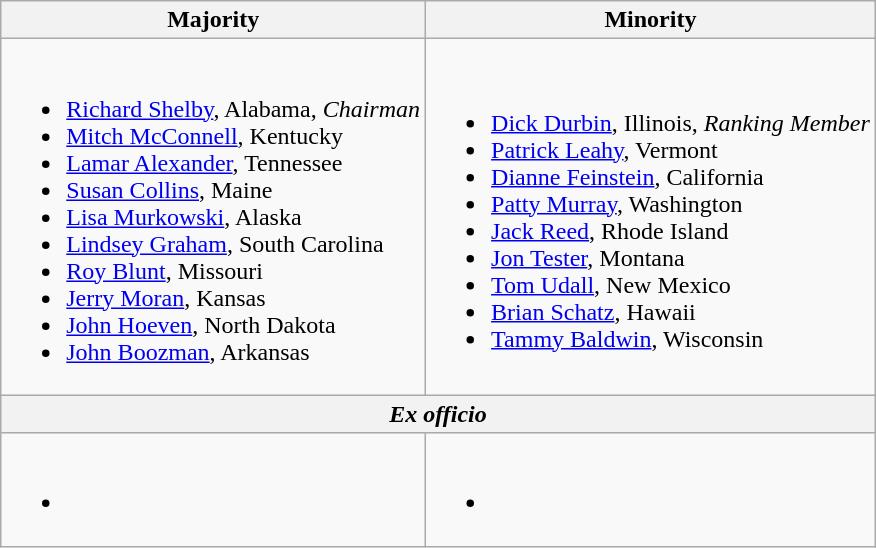<table class=wikitable>
<tr>
<th>Majority</th>
<th>Minority</th>
</tr>
<tr>
<td><br><ul><li><a href='#'>Richard Shelby</a>, Alabama, <em>Chairman</em></li><li><a href='#'>Mitch McConnell</a>, Kentucky</li><li><a href='#'>Lamar Alexander</a>, Tennessee</li><li><a href='#'>Susan Collins</a>, Maine</li><li><a href='#'>Lisa Murkowski</a>, Alaska</li><li><a href='#'>Lindsey Graham</a>, South Carolina</li><li><a href='#'>Roy Blunt</a>, Missouri</li><li><a href='#'>Jerry Moran</a>, Kansas</li><li><a href='#'>John Hoeven</a>, North Dakota</li><li><a href='#'>John Boozman</a>, Arkansas</li></ul></td>
<td><br><ul><li><a href='#'>Dick Durbin</a>, Illinois, <em>Ranking Member</em></li><li><a href='#'>Patrick Leahy</a>, Vermont</li><li><a href='#'>Dianne Feinstein</a>, California</li><li><a href='#'>Patty Murray</a>, Washington</li><li><a href='#'>Jack Reed</a>, Rhode Island</li><li><a href='#'>Jon Tester</a>, Montana</li><li><a href='#'>Tom Udall</a>, New Mexico</li><li><a href='#'>Brian Schatz</a>, Hawaii</li><li><a href='#'>Tammy Baldwin</a>, Wisconsin</li></ul></td>
</tr>
<tr>
<th colspan=2 align=center><em>Ex officio</em></th>
</tr>
<tr>
<td><br><ul><li></li></ul></td>
<td><br><ul><li></li></ul></td>
</tr>
</table>
